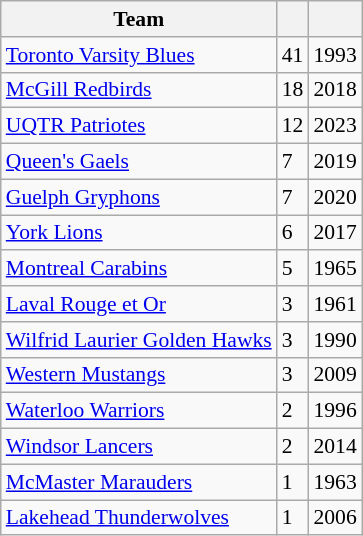<table class="wikitable sortable"  style="font-size: 90%">
<tr>
<th>Team</th>
<th></th>
<th></th>
</tr>
<tr>
<td><a href='#'>Toronto Varsity Blues</a></td>
<td>41</td>
<td>1993</td>
</tr>
<tr>
<td><a href='#'>McGill Redbirds</a></td>
<td>18</td>
<td>2018</td>
</tr>
<tr>
<td><a href='#'>UQTR Patriotes</a></td>
<td>12</td>
<td>2023</td>
</tr>
<tr>
<td><a href='#'>Queen's Gaels</a></td>
<td>7</td>
<td>2019</td>
</tr>
<tr>
<td><a href='#'>Guelph Gryphons</a></td>
<td>7</td>
<td>2020</td>
</tr>
<tr>
<td><a href='#'>York Lions</a></td>
<td>6</td>
<td>2017</td>
</tr>
<tr>
<td><a href='#'>Montreal Carabins</a></td>
<td>5</td>
<td>1965</td>
</tr>
<tr>
<td><a href='#'>Laval Rouge et Or</a></td>
<td>3</td>
<td>1961</td>
</tr>
<tr>
<td><a href='#'>Wilfrid Laurier Golden Hawks</a></td>
<td>3</td>
<td>1990</td>
</tr>
<tr>
<td><a href='#'>Western Mustangs</a></td>
<td>3</td>
<td>2009</td>
</tr>
<tr>
<td><a href='#'>Waterloo Warriors</a></td>
<td>2</td>
<td>1996</td>
</tr>
<tr>
<td><a href='#'>Windsor Lancers</a></td>
<td>2</td>
<td>2014</td>
</tr>
<tr>
<td><a href='#'>McMaster Marauders</a></td>
<td>1</td>
<td>1963</td>
</tr>
<tr>
<td><a href='#'>Lakehead Thunderwolves</a></td>
<td>1</td>
<td>2006</td>
</tr>
</table>
